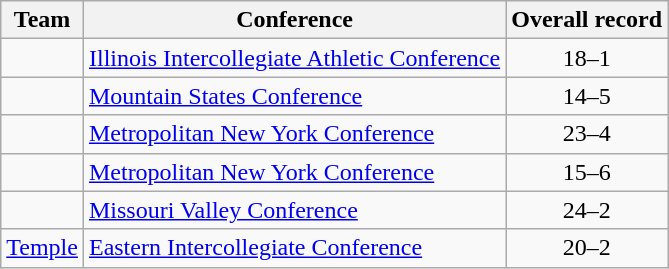<table class="wikitable sortable" style="text-align: center;">
<tr>
<th>Team</th>
<th>Conference</th>
<th data-sort-type="number">Overall record</th>
</tr>
<tr>
<td align=left></td>
<td align=left><a href='#'>Illinois Intercollegiate Athletic Conference</a></td>
<td>18–1</td>
</tr>
<tr>
<td align=left></td>
<td align=left><a href='#'>Mountain States Conference</a></td>
<td>14–5</td>
</tr>
<tr>
<td align=left></td>
<td align=left><a href='#'>Metropolitan New York Conference</a></td>
<td>23–4</td>
</tr>
<tr>
<td align=left></td>
<td align=left><a href='#'>Metropolitan New York Conference</a></td>
<td>15–6</td>
</tr>
<tr>
<td align=left></td>
<td align=left><a href='#'>Missouri Valley Conference</a></td>
<td>24–2</td>
</tr>
<tr>
<td align=left><a href='#'>Temple</a></td>
<td align=left><a href='#'>Eastern Intercollegiate Conference</a></td>
<td>20–2</td>
</tr>
</table>
